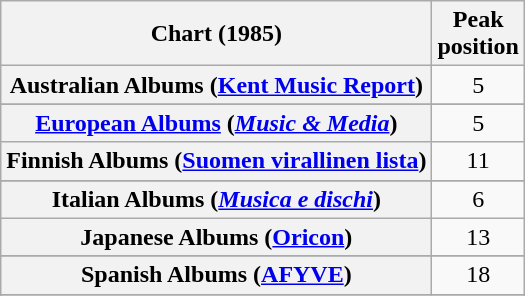<table class="wikitable sortable plainrowheaders" style="text-align:center">
<tr>
<th scope="col">Chart (1985)</th>
<th scope="col">Peak<br>position</th>
</tr>
<tr>
<th scope="row">Australian Albums (<a href='#'>Kent Music Report</a>)</th>
<td>5</td>
</tr>
<tr>
</tr>
<tr>
</tr>
<tr>
</tr>
<tr>
<th scope="row"><a href='#'>European Albums</a> (<em><a href='#'>Music & Media</a></em>)</th>
<td>5</td>
</tr>
<tr>
<th scope="row">Finnish Albums (<a href='#'>Suomen virallinen lista</a>)</th>
<td>11</td>
</tr>
<tr>
</tr>
<tr>
<th scope="row">Italian Albums (<em><a href='#'>Musica e dischi</a></em>)</th>
<td>6</td>
</tr>
<tr>
<th scope="row">Japanese Albums (<a href='#'>Oricon</a>)</th>
<td>13</td>
</tr>
<tr>
</tr>
<tr>
</tr>
<tr>
<th scope="row">Spanish Albums (<a href='#'>AFYVE</a>)</th>
<td>18</td>
</tr>
<tr>
</tr>
<tr>
</tr>
<tr>
</tr>
<tr>
</tr>
</table>
